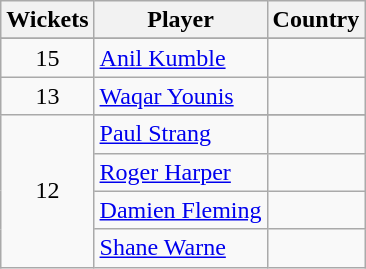<table class="wikitable">
<tr>
<th>Wickets</th>
<th>Player</th>
<th>Country</th>
</tr>
<tr>
</tr>
<tr>
<td align="center">15</td>
<td><a href='#'>Anil Kumble</a></td>
<td></td>
</tr>
<tr>
<td align="center">13</td>
<td><a href='#'>Waqar Younis</a></td>
<td></td>
</tr>
<tr>
<td align="center" rowspan="5">12</td>
</tr>
<tr>
<td><a href='#'>Paul Strang</a></td>
<td></td>
</tr>
<tr>
<td><a href='#'>Roger Harper</a></td>
<td></td>
</tr>
<tr>
<td><a href='#'>Damien Fleming</a></td>
<td></td>
</tr>
<tr>
<td><a href='#'>Shane Warne</a></td>
<td></td>
</tr>
</table>
